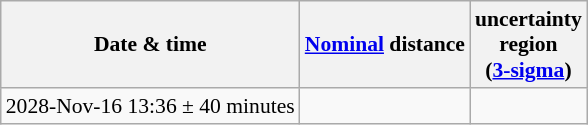<table class="wikitable" style="text-align:center; font-size: 0.9em;">
<tr>
<th>Date & time</th>
<th><a href='#'>Nominal</a> distance</th>
<th>uncertainty<br>region<br>(<a href='#'>3-sigma</a>)</th>
</tr>
<tr>
<td>2028-Nov-16 13:36 ± 40 minutes</td>
<td></td>
<td></td>
</tr>
</table>
